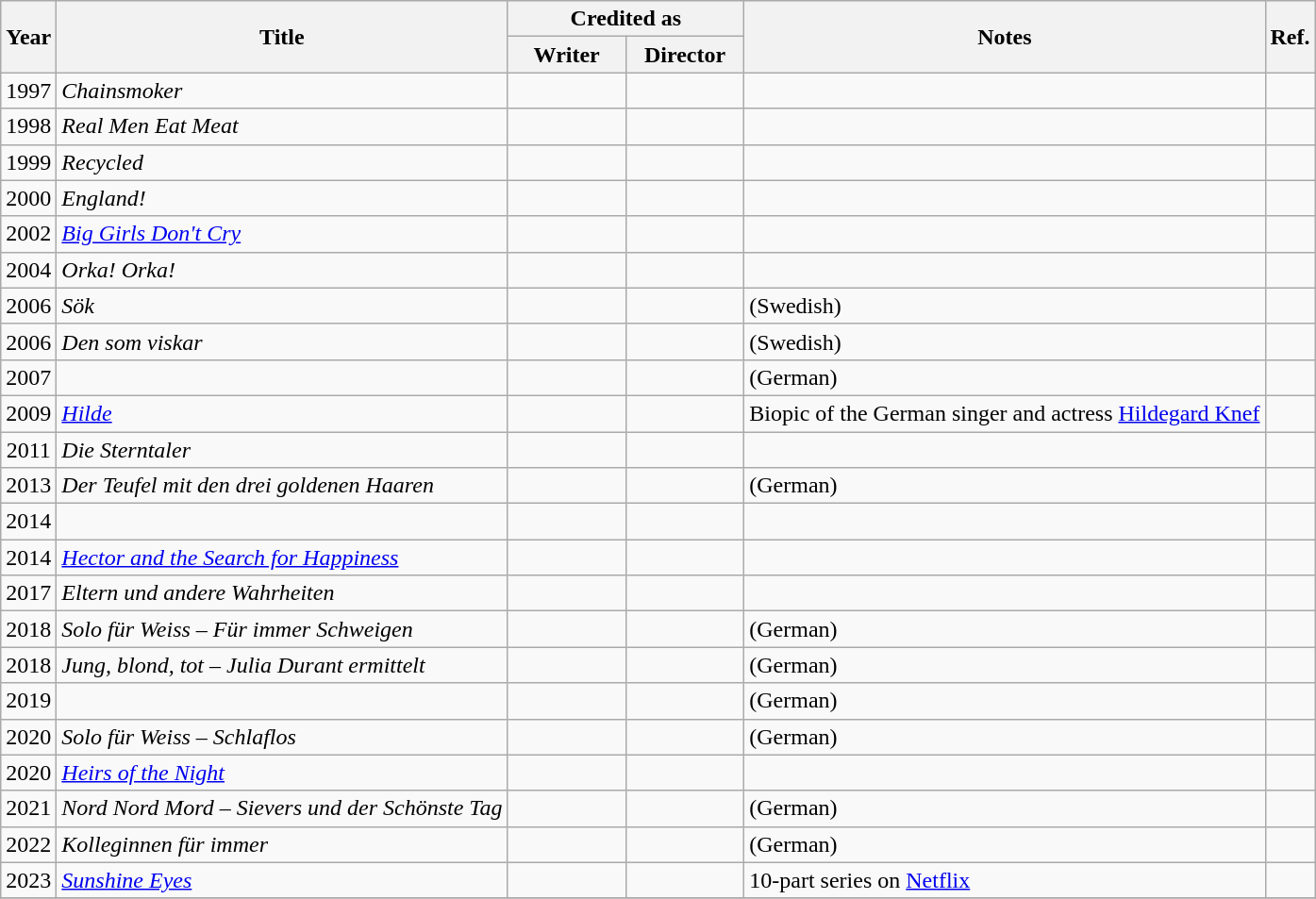<table class="wikitable" style="text-align:center;">
<tr>
<th rowspan="2">Year</th>
<th rowspan="2">Title</th>
<th colspan="2">Credited as</th>
<th rowspan="2">Notes</th>
<th rowspan="2">Ref.</th>
</tr>
<tr>
<th width="9%">Writer</th>
<th width="9%">Director</th>
</tr>
<tr>
<td>1997</td>
<td align="left"><em>Chainsmoker</em></td>
<td></td>
<td></td>
<td></td>
<td></td>
</tr>
<tr>
<td>1998</td>
<td align="left"><em>Real Men Eat Meat</em></td>
<td></td>
<td></td>
<td></td>
</tr>
<tr>
<td>1999</td>
<td align="left"><em>Recycled</em></td>
<td></td>
<td></td>
<td align="left"></td>
<td></td>
</tr>
<tr>
<td>2000</td>
<td align="left"><em>England!</em></td>
<td></td>
<td></td>
<td align="left"></td>
<td></td>
</tr>
<tr>
<td>2002</td>
<td align="left"><em><a href='#'>Big Girls Don't Cry</a></em></td>
<td></td>
<td></td>
<td></td>
<td></td>
</tr>
<tr>
<td>2004</td>
<td align="left"><em>Orka! Orka!</em></td>
<td></td>
<td></td>
<td align="left"></td>
<td></td>
</tr>
<tr>
<td>2006</td>
<td align="left"><em>Sök</em></td>
<td></td>
<td></td>
<td align="left">(Swedish)</td>
<td></td>
</tr>
<tr>
<td>2006</td>
<td align="left"><em>Den som viskar</em></td>
<td></td>
<td></td>
<td align="left">(Swedish)</td>
<td></td>
</tr>
<tr>
<td>2007</td>
<td align="left"><em></em></td>
<td></td>
<td></td>
<td align="left">(German)</td>
<td></td>
</tr>
<tr>
<td>2009</td>
<td align="left"><em><a href='#'>Hilde</a></em></td>
<td></td>
<td></td>
<td align="left">Biopic of the German singer and actress <a href='#'>Hildegard Knef</a></td>
<td></td>
</tr>
<tr>
<td>2011</td>
<td align="left"><em>Die Sterntaler</em></td>
<td></td>
<td></td>
<td align="left"></td>
<td></td>
</tr>
<tr>
<td>2013</td>
<td align="left"><em>Der Teufel mit den drei goldenen Haaren</em></td>
<td></td>
<td></td>
<td align="left">(German)</td>
<td></td>
</tr>
<tr>
<td>2014</td>
<td align="left"><em></em></td>
<td></td>
<td></td>
<td align="left"></td>
<td></td>
</tr>
<tr>
<td>2014</td>
<td align="left"><em><a href='#'>Hector and the Search for Happiness</a></em></td>
<td></td>
<td></td>
<td align="left"></td>
<td></td>
</tr>
<tr>
<td>2017</td>
<td align="left"><em>Eltern und andere Wahrheiten</em></td>
<td></td>
<td></td>
<td align="left"></td>
<td></td>
</tr>
<tr>
<td>2018</td>
<td align="left"><em>Solo für Weiss – Für immer Schweigen</em></td>
<td></td>
<td></td>
<td align="left">(German)</td>
<td></td>
</tr>
<tr>
<td>2018</td>
<td align="left"><em>Jung, blond, tot – Julia Durant ermittelt</em></td>
<td></td>
<td></td>
<td align="left">(German)</td>
<td></td>
</tr>
<tr>
<td>2019</td>
<td align="left"><em></em></td>
<td></td>
<td></td>
<td align="left">(German)</td>
<td></td>
</tr>
<tr>
<td>2020</td>
<td align="left"><em>Solo für Weiss – Schlaflos</em></td>
<td></td>
<td></td>
<td align="left">(German)</td>
<td></td>
</tr>
<tr>
<td>2020</td>
<td align="left"><em><a href='#'>Heirs of the Night</a></em></td>
<td></td>
<td></td>
<td align="left"></td>
<td></td>
</tr>
<tr>
<td>2021</td>
<td align="left"><em>Nord Nord Mord – Sievers und der Schönste Tag</em></td>
<td></td>
<td></td>
<td align="left">(German)</td>
<td></td>
</tr>
<tr>
<td>2022</td>
<td align="left"><em>Kolleginnen für immer</em></td>
<td></td>
<td></td>
<td align="left">(German)</td>
<td></td>
</tr>
<tr>
<td>2023</td>
<td align="left"><em><a href='#'>Sunshine Eyes</a></em></td>
<td></td>
<td></td>
<td align="left">10-part series on <a href='#'>Netflix</a></td>
<td></td>
</tr>
<tr>
</tr>
</table>
